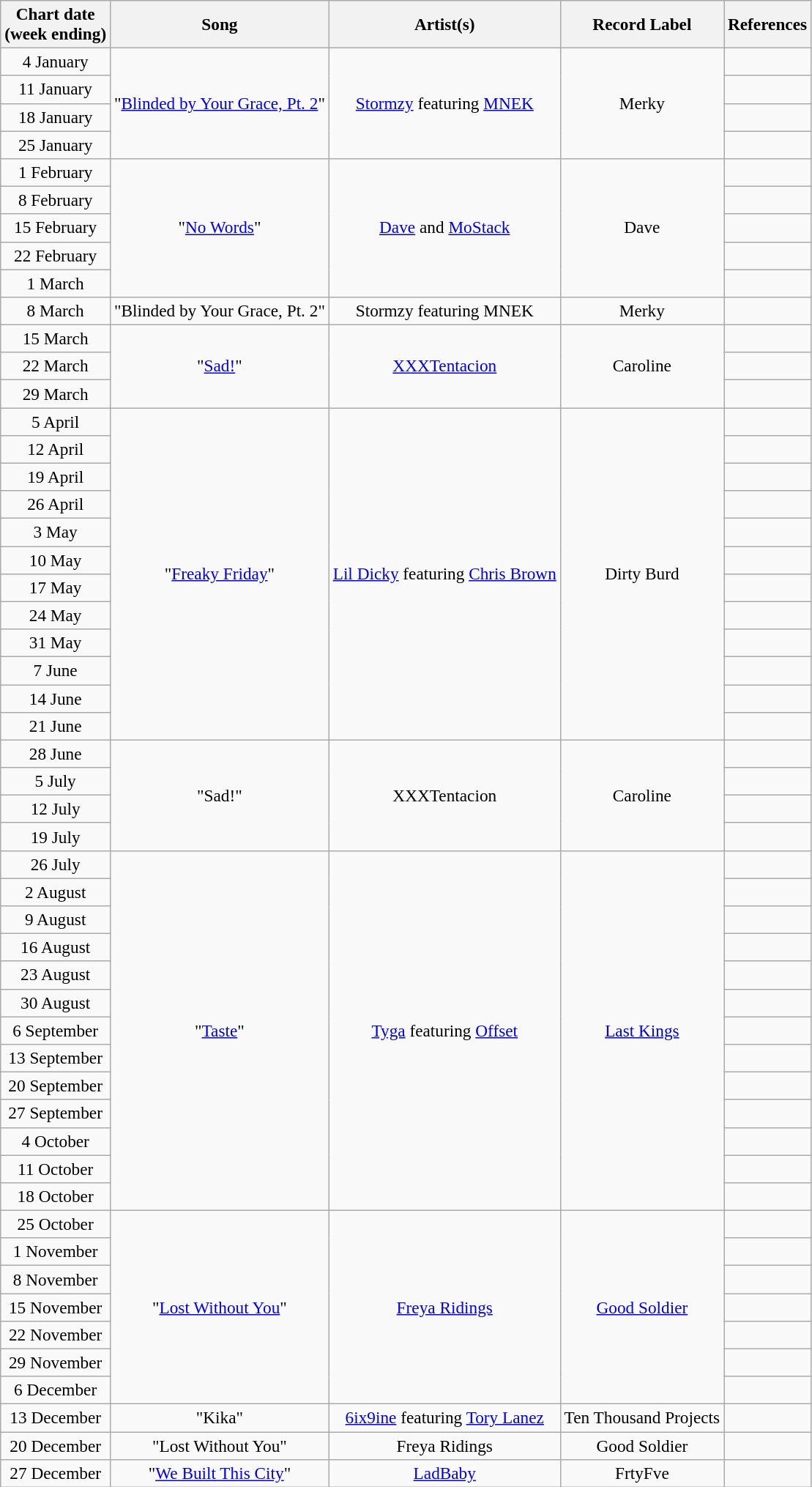<table class="wikitable" style="font-size:97%; text-align:center;">
<tr>
<th>Chart date<br>(week ending)</th>
<th>Song</th>
<th>Artist(s)</th>
<th>Record Label</th>
<th>References</th>
</tr>
<tr>
<td>4 January</td>
<td rowspan="4">"<a href='#'>Blinded by Your Grace, Pt. 2</a>"</td>
<td rowspan="4"><a href='#'>Stormzy</a> featuring <a href='#'>MNEK</a></td>
<td rowspan="4">Merky</td>
<td></td>
</tr>
<tr>
<td>11 January</td>
<td></td>
</tr>
<tr>
<td>18 January</td>
<td></td>
</tr>
<tr>
<td>25 January</td>
<td></td>
</tr>
<tr>
<td>1 February</td>
<td rowspan="5">"<a href='#'>No Words</a>"</td>
<td rowspan="5"><a href='#'>Dave</a> and <a href='#'>MoStack</a></td>
<td rowspan="5">Dave</td>
<td></td>
</tr>
<tr>
<td>8 February</td>
<td></td>
</tr>
<tr>
<td>15 February</td>
<td></td>
</tr>
<tr>
<td>22 February</td>
<td></td>
</tr>
<tr>
<td>1 March</td>
<td></td>
</tr>
<tr>
<td>8 March</td>
<td>"Blinded by Your Grace, Pt. 2"</td>
<td>Stormzy featuring MNEK</td>
<td>Merky</td>
<td></td>
</tr>
<tr>
<td>15 March</td>
<td rowspan="3">"<a href='#'>Sad!</a>"</td>
<td rowspan="3"><a href='#'>XXXTentacion</a></td>
<td rowspan="3">Caroline</td>
<td></td>
</tr>
<tr>
<td>22 March</td>
<td></td>
</tr>
<tr>
<td>29 March</td>
<td></td>
</tr>
<tr>
<td>5 April</td>
<td rowspan="12">"<a href='#'>Freaky Friday</a>"</td>
<td rowspan="12"><a href='#'>Lil Dicky</a> featuring <a href='#'>Chris Brown</a></td>
<td rowspan="12">Dirty Burd</td>
<td></td>
</tr>
<tr>
<td>12 April  </td>
<td></td>
</tr>
<tr>
<td>19 April</td>
<td></td>
</tr>
<tr>
<td>26 April</td>
<td></td>
</tr>
<tr>
<td>3 May</td>
<td></td>
</tr>
<tr>
<td>10 May</td>
<td></td>
</tr>
<tr>
<td>17 May</td>
<td></td>
</tr>
<tr>
<td>24 May</td>
<td></td>
</tr>
<tr>
<td>31 May</td>
<td></td>
</tr>
<tr>
<td>7 June</td>
<td></td>
</tr>
<tr>
<td>14 June</td>
<td></td>
</tr>
<tr>
<td>21 June</td>
<td></td>
</tr>
<tr>
<td>28 June</td>
<td rowspan="4">"Sad!"</td>
<td rowspan="4">XXXTentacion</td>
<td rowspan="4">Caroline</td>
<td></td>
</tr>
<tr>
<td>5 July</td>
<td></td>
</tr>
<tr>
<td>12 July</td>
<td></td>
</tr>
<tr>
<td>19 July</td>
<td></td>
</tr>
<tr>
<td>26 July</td>
<td rowspan="13">"<a href='#'>Taste</a>"</td>
<td rowspan="13"><a href='#'>Tyga</a> featuring <a href='#'>Offset</a></td>
<td rowspan="13"><a href='#'>Last Kings</a></td>
<td></td>
</tr>
<tr>
<td>2 August</td>
<td></td>
</tr>
<tr>
<td>9 August</td>
<td></td>
</tr>
<tr>
<td>16 August</td>
<td></td>
</tr>
<tr>
<td>23 August</td>
<td></td>
</tr>
<tr>
<td>30 August</td>
<td></td>
</tr>
<tr>
<td>6 September</td>
<td></td>
</tr>
<tr>
<td>13 September</td>
<td></td>
</tr>
<tr>
<td>20 September</td>
<td></td>
</tr>
<tr>
<td>27 September</td>
<td></td>
</tr>
<tr>
<td>4 October</td>
<td></td>
</tr>
<tr>
<td>11 October</td>
<td></td>
</tr>
<tr>
<td>18 October</td>
<td></td>
</tr>
<tr>
<td>25 October</td>
<td rowspan="7">"<a href='#'>Lost Without You</a>"</td>
<td rowspan="7"><a href='#'>Freya Ridings</a></td>
<td rowspan="7"><a href='#'>Good Soldier</a></td>
<td></td>
</tr>
<tr>
<td>1 November</td>
<td></td>
</tr>
<tr>
<td>8 November</td>
<td></td>
</tr>
<tr>
<td>15 November</td>
<td></td>
</tr>
<tr>
<td>22 November</td>
<td></td>
</tr>
<tr>
<td>29 November</td>
<td></td>
</tr>
<tr>
<td>6 December</td>
<td></td>
</tr>
<tr>
<td>13 December</td>
<td>"Kika"</td>
<td><a href='#'>6ix9ine</a> featuring <a href='#'>Tory Lanez</a></td>
<td>Ten Thousand Projects</td>
<td></td>
</tr>
<tr>
<td>20 December</td>
<td>"Lost Without You"</td>
<td>Freya Ridings</td>
<td>Good Soldier</td>
<td></td>
</tr>
<tr>
<td>27 December </td>
<td>"<a href='#'>We Built This City</a>"</td>
<td><a href='#'>LadBaby</a></td>
<td>FrtyFve</td>
<td></td>
</tr>
</table>
